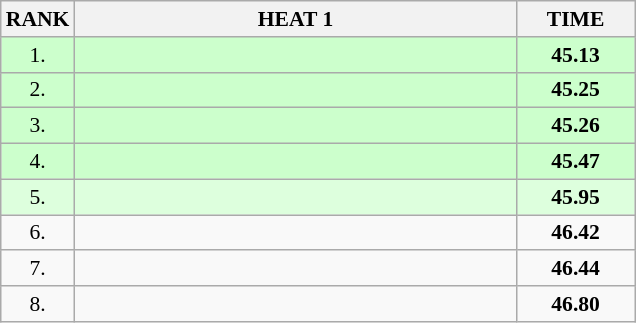<table class="wikitable" style="border-collapse: collapse; font-size: 90%;">
<tr>
<th>RANK</th>
<th style="width: 20em">HEAT 1</th>
<th style="width: 5em">TIME</th>
</tr>
<tr style="background:#ccffcc;">
<td align="center">1.</td>
<td></td>
<td align="center"><strong>45.13</strong></td>
</tr>
<tr style="background:#ccffcc;">
<td align="center">2.</td>
<td></td>
<td align="center"><strong>45.25</strong></td>
</tr>
<tr style="background:#ccffcc;">
<td align="center">3.</td>
<td></td>
<td align="center"><strong>45.26</strong></td>
</tr>
<tr style="background:#ccffcc;">
<td align="center">4.</td>
<td></td>
<td align="center"><strong>45.47</strong></td>
</tr>
<tr style="background:#ddffdd;">
<td align="center">5.</td>
<td></td>
<td align="center"><strong>45.95</strong></td>
</tr>
<tr>
<td align="center">6.</td>
<td></td>
<td align="center"><strong>46.42</strong></td>
</tr>
<tr>
<td align="center">7.</td>
<td></td>
<td align="center"><strong>46.44</strong></td>
</tr>
<tr>
<td align="center">8.</td>
<td></td>
<td align="center"><strong>46.80</strong></td>
</tr>
</table>
